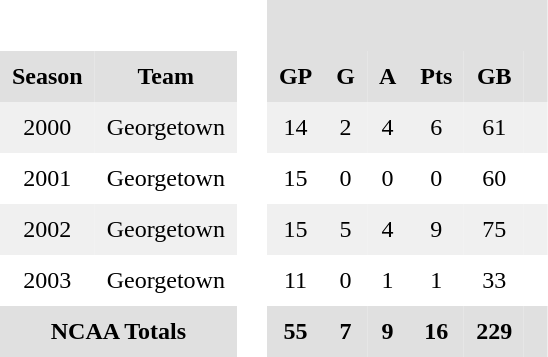<table BORDER="0" CELLPADDING="8" CELLSPACING="0">
<tr ALIGN="center" bgcolor="#e0e0e0">
<th colspan="2" bgcolor="#ffffff"> </th>
<th rowspan="99" bgcolor="#ffffff"> </th>
<th colspan="6"></th>
</tr>
<tr ALIGN="center" bgcolor="#e0e0e0">
<th>Season</th>
<th>Team</th>
<th>GP</th>
<th>G</th>
<th>A</th>
<th>Pts</th>
<th>GB</th>
<th></th>
</tr>
<tr ALIGN="center" bgcolor="#f0f0f0">
<td>2000</td>
<td>Georgetown</td>
<td>14</td>
<td>2</td>
<td>4</td>
<td>6</td>
<td>61</td>
<td></td>
</tr>
<tr ALIGN="center">
<td>2001</td>
<td>Georgetown</td>
<td>15</td>
<td>0</td>
<td>0</td>
<td>0</td>
<td>60</td>
<td></td>
</tr>
<tr ALIGN="center" bgcolor="#f0f0f0">
<td>2002</td>
<td>Georgetown</td>
<td>15</td>
<td>5</td>
<td>4</td>
<td>9</td>
<td>75</td>
<td></td>
</tr>
<tr ALIGN="center">
<td>2003</td>
<td>Georgetown</td>
<td>11</td>
<td>0</td>
<td>1</td>
<td>1</td>
<td>33</td>
<td></td>
</tr>
<tr ALIGN="center" bgcolor="#e0e0e0">
<th colspan="2">NCAA Totals</th>
<th>55</th>
<th>7</th>
<th>9</th>
<th>16</th>
<th>229</th>
<th></th>
</tr>
</table>
